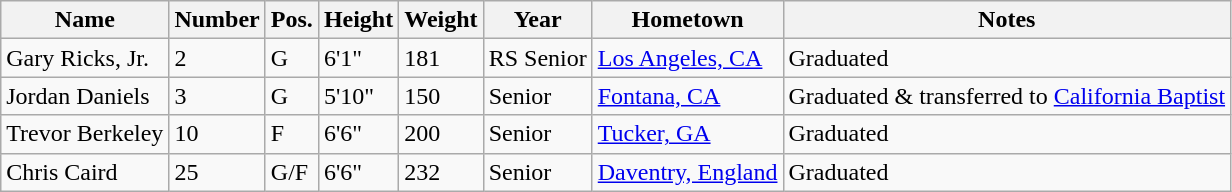<table class="wikitable sortable" border="1">
<tr>
<th>Name</th>
<th>Number</th>
<th>Pos.</th>
<th>Height</th>
<th>Weight</th>
<th>Year</th>
<th>Hometown</th>
<th class="unsortable">Notes</th>
</tr>
<tr>
<td>Gary Ricks, Jr.</td>
<td>2</td>
<td>G</td>
<td>6'1"</td>
<td>181</td>
<td>RS Senior</td>
<td><a href='#'>Los Angeles, CA</a></td>
<td>Graduated</td>
</tr>
<tr>
<td>Jordan Daniels</td>
<td>3</td>
<td>G</td>
<td>5'10"</td>
<td>150</td>
<td>Senior</td>
<td><a href='#'>Fontana, CA</a></td>
<td>Graduated & transferred to <a href='#'>California Baptist</a></td>
</tr>
<tr>
<td>Trevor Berkeley</td>
<td>10</td>
<td>F</td>
<td>6'6"</td>
<td>200</td>
<td>Senior</td>
<td><a href='#'>Tucker, GA</a></td>
<td>Graduated</td>
</tr>
<tr>
<td>Chris Caird</td>
<td>25</td>
<td>G/F</td>
<td>6'6"</td>
<td>232</td>
<td>Senior</td>
<td><a href='#'>Daventry, England</a></td>
<td>Graduated</td>
</tr>
</table>
